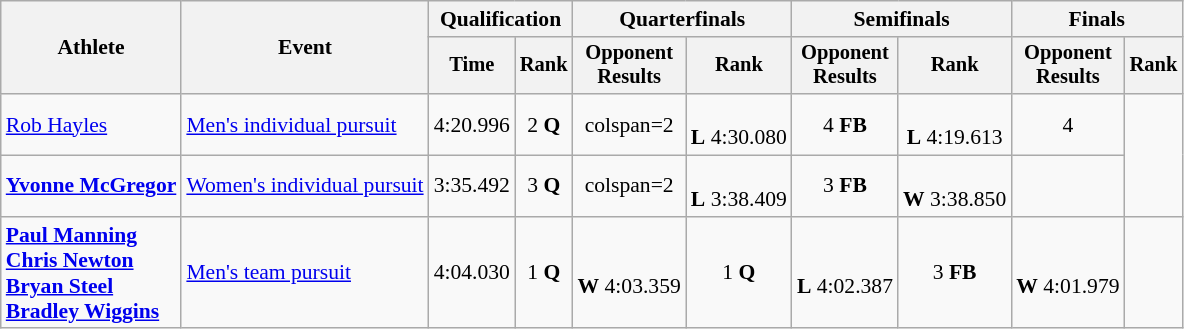<table class=wikitable style="font-size:90%">
<tr>
<th rowspan="2">Athlete</th>
<th rowspan="2">Event</th>
<th colspan="2">Qualification</th>
<th colspan="2">Quarterfinals</th>
<th colspan="2">Semifinals</th>
<th colspan="2">Finals</th>
</tr>
<tr style="font-size:95%">
<th>Time</th>
<th>Rank</th>
<th>Opponent<br>Results</th>
<th>Rank</th>
<th>Opponent<br>Results</th>
<th>Rank</th>
<th>Opponent<br>Results</th>
<th>Rank</th>
</tr>
<tr align=center>
<td align=left><a href='#'>Rob Hayles</a></td>
<td align=left><a href='#'>Men's individual pursuit</a></td>
<td>4:20.996</td>
<td>2 <strong>Q</strong></td>
<td>colspan=2 </td>
<td><br><strong>L</strong> 4:30.080</td>
<td>4 <strong>FB</strong></td>
<td><br><strong>L</strong> 4:19.613</td>
<td>4</td>
</tr>
<tr align=center>
<td align=left><strong><a href='#'>Yvonne McGregor</a></strong></td>
<td align=left><a href='#'>Women's individual pursuit</a></td>
<td>3:35.492</td>
<td>3 <strong>Q</strong></td>
<td>colspan=2 </td>
<td><br><strong>L</strong> 3:38.409</td>
<td>3 <strong>FB</strong></td>
<td><br><strong>W</strong> 3:38.850</td>
<td></td>
</tr>
<tr align=center>
<td align=left><strong><a href='#'>Paul Manning</a><br><a href='#'>Chris Newton</a><br><a href='#'>Bryan Steel</a><br><a href='#'>Bradley Wiggins</a></strong></td>
<td align=left><a href='#'>Men's team pursuit</a></td>
<td>4:04.030 </td>
<td>1 <strong>Q</strong></td>
<td><br><strong>W</strong> 4:03.359</td>
<td>1 <strong>Q</strong></td>
<td><br><strong>L</strong> 4:02.387</td>
<td>3 <strong>FB</strong></td>
<td><br><strong>W</strong> 4:01.979</td>
<td></td>
</tr>
</table>
